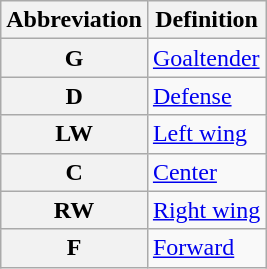<table class="wikitable">
<tr>
<th scope="col">Abbreviation</th>
<th scope="col">Definition</th>
</tr>
<tr>
<th scope="row">G</th>
<td><a href='#'>Goaltender</a></td>
</tr>
<tr>
<th scope="row">D</th>
<td><a href='#'>Defense</a></td>
</tr>
<tr>
<th scope="row">LW</th>
<td><a href='#'>Left wing</a></td>
</tr>
<tr>
<th scope="row">C</th>
<td><a href='#'>Center</a></td>
</tr>
<tr>
<th scope="row">RW</th>
<td><a href='#'>Right wing</a></td>
</tr>
<tr>
<th scope="row">F</th>
<td><a href='#'>Forward</a></td>
</tr>
</table>
